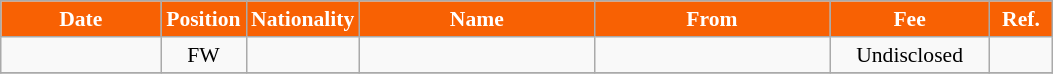<table class="wikitable"  style="text-align:center; font-size:90%; ">
<tr>
<th style="background:#F86103; color:white; width:100px;">Date</th>
<th style="background:#F86103; color:white; width:50px;">Position</th>
<th style="background:#F86103; color:white; width:50px;">Nationality</th>
<th style="background:#F86103; color:white; width:150px;">Name</th>
<th style="background:#F86103; color:white; width:150px;">From</th>
<th style="background:#F86103; color:white; width:100px;">Fee</th>
<th style="background:#F86103; color:white; width:35px;">Ref.</th>
</tr>
<tr>
<td></td>
<td>FW</td>
<td></td>
<td></td>
<td></td>
<td>Undisclosed</td>
<td></td>
</tr>
<tr>
</tr>
</table>
